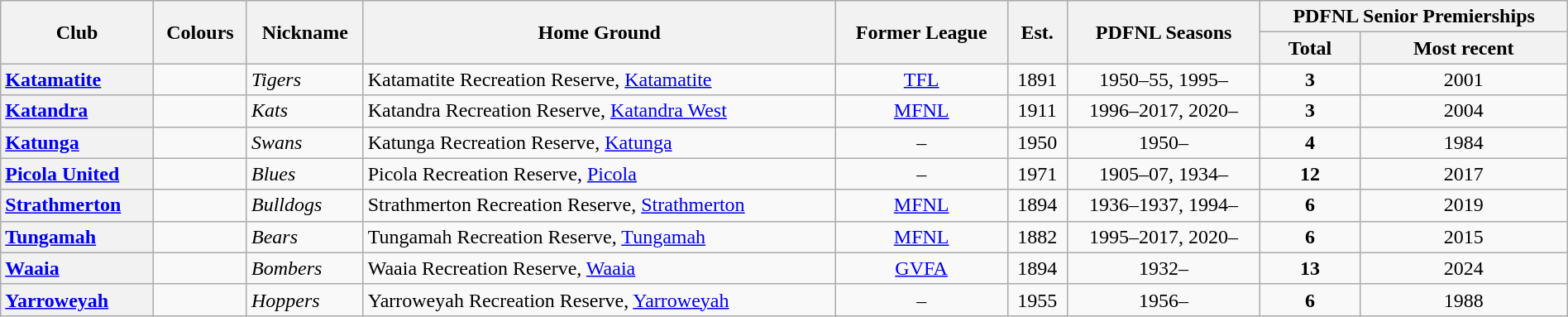<table class="wikitable sortable mw-collapsible mw-collapsed" style="text-align:center; width:100%">
<tr>
<th rowspan="2">Club</th>
<th rowspan="2">Colours</th>
<th rowspan="2">Nickname</th>
<th rowspan="2">Home Ground</th>
<th rowspan="2">Former League</th>
<th rowspan="2">Est.</th>
<th rowspan="2">PDFNL Seasons</th>
<th colspan="2">PDFNL Senior Premierships</th>
</tr>
<tr>
<th>Total</th>
<th>Most recent</th>
</tr>
<tr>
<th style="text-align:left"><a href='#'>Katamatite</a></th>
<td></td>
<td align="left"><em>Tigers</em></td>
<td align="left">Katamatite Recreation Reserve, <a href='#'>Katamatite</a></td>
<td align="center"><a href='#'>TFL</a></td>
<td align="center">1891</td>
<td align="center">1950–55, 1995–</td>
<td align="center"><strong>3</strong></td>
<td>2001</td>
</tr>
<tr>
<th style="text-align:left"><a href='#'>Katandra</a></th>
<td></td>
<td align="left"><em>Kats</em></td>
<td align="left">Katandra Recreation Reserve, <a href='#'>Katandra West</a></td>
<td align="center"><a href='#'>MFNL</a></td>
<td align="center">1911</td>
<td align="center">1996–2017, 2020–</td>
<td align="center"><strong>3</strong></td>
<td>2004</td>
</tr>
<tr>
<th style="text-align:left"><a href='#'>Katunga</a></th>
<td></td>
<td align="left"><em>Swans</em></td>
<td align="left">Katunga Recreation Reserve, <a href='#'>Katunga</a></td>
<td align="center">–</td>
<td align="center">1950</td>
<td align="center">1950–</td>
<td align="center"><strong>4</strong></td>
<td>1984</td>
</tr>
<tr>
<th style="text-align:left"><a href='#'>Picola United</a></th>
<td></td>
<td align="left"><em>Blues</em></td>
<td align="left">Picola Recreation Reserve, <a href='#'>Picola</a></td>
<td align="center">–</td>
<td align="center">1971</td>
<td align="center">1905–07, 1934–</td>
<td align="center"><strong>12</strong></td>
<td>2017</td>
</tr>
<tr>
<th style="text-align:left"><a href='#'>Strathmerton</a></th>
<td></td>
<td align="left"><em>Bulldogs</em></td>
<td align="left">Strathmerton Recreation Reserve, <a href='#'>Strathmerton</a></td>
<td align="center"><a href='#'>MFNL</a></td>
<td align="center">1894</td>
<td align="center">1936–1937, 1994–</td>
<td align="center"><strong>6</strong></td>
<td>2019</td>
</tr>
<tr>
<th style="text-align:left"><a href='#'>Tungamah</a></th>
<td></td>
<td align="left"><em>Bears</em></td>
<td align="left">Tungamah Recreation Reserve, <a href='#'>Tungamah</a></td>
<td align="center"><a href='#'>MFNL</a></td>
<td align="center">1882</td>
<td align="center">1995–2017, 2020–</td>
<td align="center"><strong>6</strong></td>
<td>2015</td>
</tr>
<tr>
<th style="text-align:left"><a href='#'>Waaia</a></th>
<td></td>
<td align="left"><em>Bombers</em></td>
<td align="left">Waaia Recreation Reserve, <a href='#'>Waaia</a></td>
<td align="center"><a href='#'>GVFA</a></td>
<td align="center">1894</td>
<td align="center">1932–</td>
<td align="center"><strong>13</strong></td>
<td>2024</td>
</tr>
<tr>
<th style="text-align:left"><a href='#'>Yarroweyah</a></th>
<td></td>
<td align="left"><em>Hoppers</em></td>
<td align="left">Yarroweyah Recreation Reserve, <a href='#'>Yarroweyah</a></td>
<td align="center">–</td>
<td align="center">1955</td>
<td align="center">1956–</td>
<td align="center"><strong>6</strong></td>
<td>1988</td>
</tr>
</table>
